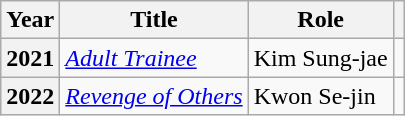<table class="wikitable  plainrowheaders">
<tr>
<th scope="col">Year</th>
<th scope="col">Title</th>
<th scope="col">Role</th>
<th scope="col" class="unsortable"></th>
</tr>
<tr>
<th scope="row">2021</th>
<td><em><a href='#'>Adult Trainee</a></em></td>
<td>Kim Sung-jae</td>
<td></td>
</tr>
<tr>
<th scope="row">2022</th>
<td><em><a href='#'>Revenge of Others</a></em></td>
<td>Kwon Se-jin</td>
<td></td>
</tr>
</table>
